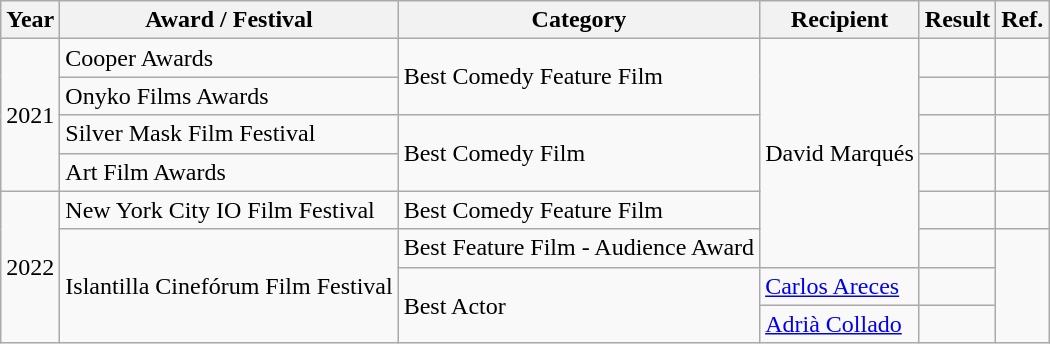<table class="wikitable">
<tr>
<th>Year</th>
<th>Award / Festival</th>
<th>Category</th>
<th>Recipient</th>
<th>Result</th>
<th>Ref.</th>
</tr>
<tr>
<td rowspan="4">2021</td>
<td>Cooper Awards</td>
<td rowspan="2">Best Comedy Feature Film</td>
<td rowspan="6">David Marqués</td>
<td></td>
<td></td>
</tr>
<tr>
<td>Onyko Films Awards</td>
<td></td>
<td></td>
</tr>
<tr>
<td>Silver Mask Film Festival</td>
<td rowspan="2">Best Comedy Film</td>
<td></td>
<td></td>
</tr>
<tr>
<td>Art Film Awards</td>
<td></td>
<td></td>
</tr>
<tr>
<td rowspan="4">2022</td>
<td>New York City IO Film Festival</td>
<td>Best Comedy Feature Film</td>
<td></td>
<td></td>
</tr>
<tr>
<td rowspan="3">Islantilla Cinefórum Film Festival</td>
<td>Best Feature Film - Audience Award</td>
<td></td>
<td rowspan="3"></td>
</tr>
<tr>
<td rowspan="2">Best Actor</td>
<td><a href='#'>Carlos Areces</a></td>
<td></td>
</tr>
<tr>
<td><a href='#'>Adrià Collado</a></td>
<td></td>
</tr>
</table>
